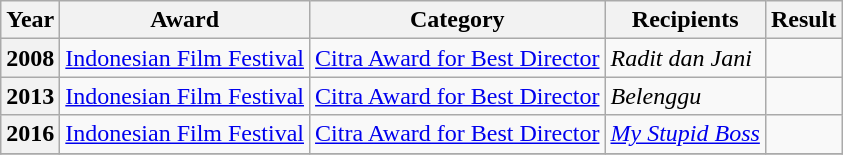<table class="wikitable sortable">
<tr>
<th>Year</th>
<th>Award</th>
<th>Category</th>
<th>Recipients</th>
<th>Result</th>
</tr>
<tr>
<th>2008</th>
<td><a href='#'>Indonesian Film Festival</a></td>
<td><a href='#'>Citra Award for Best Director</a></td>
<td><em>Radit dan Jani</em></td>
<td></td>
</tr>
<tr>
<th>2013</th>
<td><a href='#'>Indonesian Film Festival</a></td>
<td><a href='#'>Citra Award for Best Director</a></td>
<td><em>Belenggu</em></td>
<td></td>
</tr>
<tr>
<th>2016</th>
<td><a href='#'>Indonesian Film Festival</a></td>
<td><a href='#'>Citra Award for Best Director</a></td>
<td><em><a href='#'>My Stupid Boss</a></em></td>
<td></td>
</tr>
<tr>
</tr>
</table>
